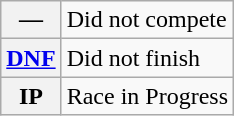<table class="wikitable">
<tr>
<th scope="row">—</th>
<td>Did not compete</td>
</tr>
<tr>
<th scope="row"><a href='#'>DNF</a></th>
<td>Did not finish</td>
</tr>
<tr>
<th scope="row">IP</th>
<td>Race in Progress</td>
</tr>
</table>
